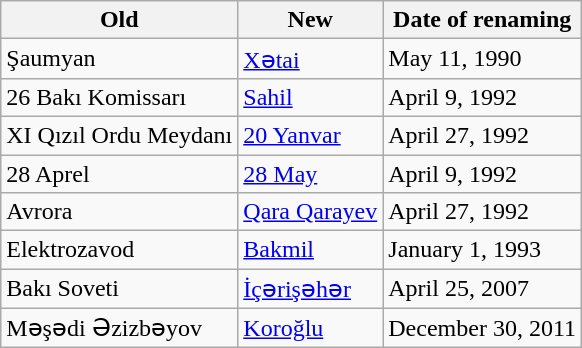<table class=wikitable>
<tr>
<th>Old</th>
<th>New</th>
<th>Date of renaming</th>
</tr>
<tr>
<td>Şaumyan</td>
<td><a href='#'>Xətai</a></td>
<td>May 11, 1990</td>
</tr>
<tr>
<td>26 Bakı Komissarı</td>
<td><a href='#'>Sahil</a></td>
<td>April 9, 1992</td>
</tr>
<tr>
<td>XI Qızıl Ordu Meydanı</td>
<td><a href='#'>20 Yanvar</a></td>
<td>April 27, 1992</td>
</tr>
<tr>
<td>28 Aprel</td>
<td><a href='#'>28 May</a></td>
<td>April 9, 1992</td>
</tr>
<tr>
<td>Avrora</td>
<td><a href='#'>Qara Qarayev</a></td>
<td>April 27, 1992</td>
</tr>
<tr>
<td>Elektrozavod</td>
<td><a href='#'>Bakmil</a></td>
<td>January 1, 1993</td>
</tr>
<tr>
<td>Bakı Soveti</td>
<td><a href='#'>İçәrişәhәr</a></td>
<td>April 25, 2007</td>
</tr>
<tr>
<td>Məşədi Əzizbəyov</td>
<td><a href='#'>Koroğlu</a></td>
<td>December 30, 2011</td>
</tr>
</table>
